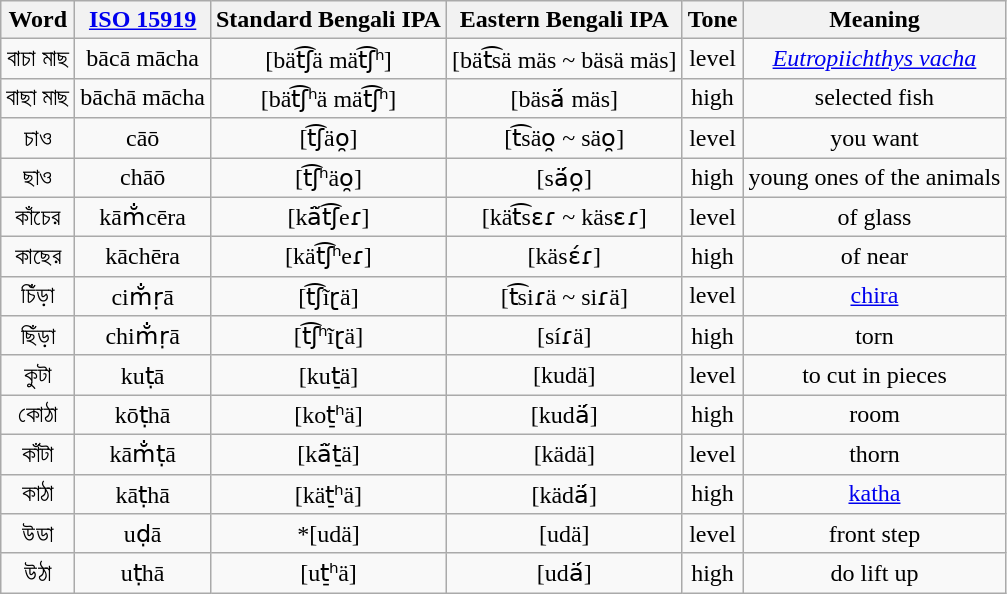<table class="wikitable" style="text-align:center;">
<tr>
<th>Word</th>
<th><a href='#'>ISO 15919</a></th>
<th>Standard Bengali IPA</th>
<th>Eastern Bengali IPA</th>
<th>Tone</th>
<th>Meaning</th>
</tr>
<tr>
<td>বাচা মাছ</td>
<td>bācā mācha</td>
<td>[bät͡ʃä mät͡ʃʰ]</td>
<td>[bät͡sä mäs ~ bäsä mäs]</td>
<td>level</td>
<td><em><a href='#'>Eutropiichthys vacha</a></em></td>
</tr>
<tr>
<td>বাছা মাছ</td>
<td>bāchā mācha</td>
<td>[bät͡ʃʰä mät͡ʃʰ]</td>
<td>[bäsä́ mäs]</td>
<td>high</td>
<td>selected fish</td>
</tr>
<tr>
<td>চাও</td>
<td>cāō</td>
<td>[t͡ʃäo̯]</td>
<td>[t͡säo̯ ~ säo̯]</td>
<td>level</td>
<td>you want</td>
</tr>
<tr>
<td>ছাও</td>
<td>chāō</td>
<td>[t͡ʃʰäo̯]</td>
<td>[sä́o̯]</td>
<td>high</td>
<td>young ones of the animals</td>
</tr>
<tr>
<td>কাঁচের</td>
<td>kām̐cēra</td>
<td>[kä̃t͡ʃeɾ]</td>
<td>[kät͡sɛɾ ~ käsɛɾ]</td>
<td>level</td>
<td>of glass</td>
</tr>
<tr>
<td>কাছের</td>
<td>kāchēra</td>
<td>[kät͡ʃʰeɾ]</td>
<td>[käsɛ́ɾ]</td>
<td>high</td>
<td>of near</td>
</tr>
<tr>
<td>চিঁড়া</td>
<td>cim̐ṛā</td>
<td>[t͡ʃĩɽä]</td>
<td>[t͡siɾä ~ siɾä]</td>
<td>level</td>
<td><a href='#'>chira</a></td>
</tr>
<tr>
<td>ছিঁড়া</td>
<td>chim̐ṛā</td>
<td>[t͡ʃʰĩɽä]</td>
<td>[síɾä]</td>
<td>high</td>
<td>torn</td>
</tr>
<tr>
<td>কুটা</td>
<td>kuṭā</td>
<td>[kut̠ä]</td>
<td>[kudä]</td>
<td>level</td>
<td>to cut in pieces</td>
</tr>
<tr>
<td>কোঠা</td>
<td>kōṭhā</td>
<td>[kot̠ʰä]</td>
<td>[kudä́]</td>
<td>high</td>
<td>room</td>
</tr>
<tr>
<td>কাঁটা</td>
<td>kām̐ṭā</td>
<td>[kä̃t̠ä]</td>
<td>[kädä]</td>
<td>level</td>
<td>thorn</td>
</tr>
<tr>
<td>কাঠা</td>
<td>kāṭhā</td>
<td>[kät̠ʰä]</td>
<td>[kädä́]</td>
<td>high</td>
<td><a href='#'>katha</a></td>
</tr>
<tr>
<td>উডা</td>
<td>uḍā</td>
<td>*[udä]</td>
<td>[udä]</td>
<td>level</td>
<td>front step</td>
</tr>
<tr>
<td>উঠা</td>
<td>uṭhā</td>
<td>[ut̠ʰä]</td>
<td>[udä́]</td>
<td>high</td>
<td>do lift up</td>
</tr>
</table>
